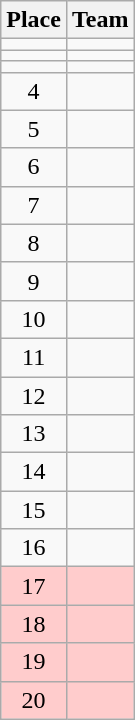<table class="wikitable">
<tr>
<th>Place</th>
<th>Team</th>
</tr>
<tr>
<td align=center></td>
<td></td>
</tr>
<tr>
<td align=center></td>
<td></td>
</tr>
<tr>
<td align=center></td>
<td></td>
</tr>
<tr>
<td align=center>4</td>
<td></td>
</tr>
<tr>
<td align=center>5</td>
<td></td>
</tr>
<tr>
<td align=center>6</td>
<td></td>
</tr>
<tr>
<td align=center>7</td>
<td></td>
</tr>
<tr>
<td align=center>8</td>
<td></td>
</tr>
<tr>
<td align=center>9</td>
<td></td>
</tr>
<tr>
<td align=center>10</td>
<td></td>
</tr>
<tr>
<td align=center>11</td>
<td></td>
</tr>
<tr>
<td align=center>12</td>
<td></td>
</tr>
<tr>
<td align=center>13</td>
<td></td>
</tr>
<tr>
<td align=center>14</td>
<td></td>
</tr>
<tr>
<td align=center>15</td>
<td></td>
</tr>
<tr>
<td align=center>16</td>
<td></td>
</tr>
<tr bgcolor=#ffcccc>
<td align=center>17</td>
<td></td>
</tr>
<tr bgcolor=#ffcccc>
<td align=center>18</td>
<td></td>
</tr>
<tr bgcolor=#ffcccc>
<td align=center>19</td>
<td></td>
</tr>
<tr bgcolor=#ffcccc>
<td align=center>20</td>
<td></td>
</tr>
</table>
